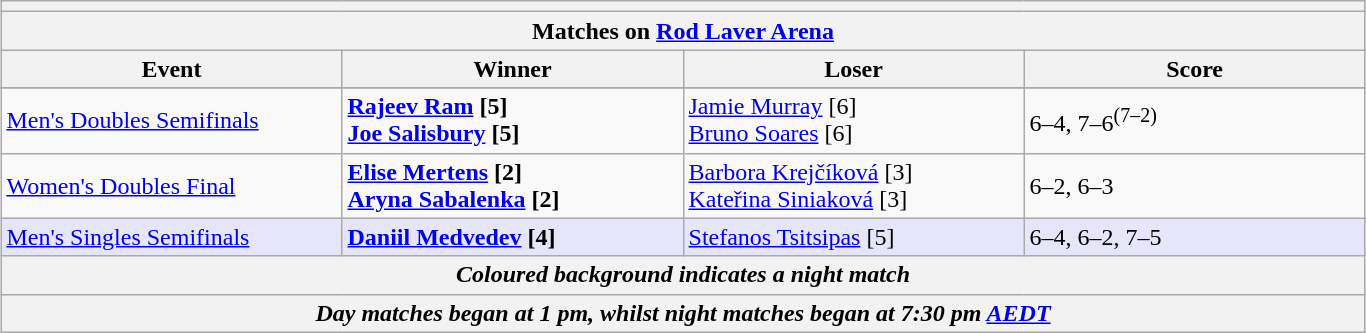<table class="wikitable collapsible uncollapsed" style="margin:auto;">
<tr>
<th colspan=4></th>
</tr>
<tr>
<th colspan=4><strong>Matches on <a href='#'>Rod Laver Arena</a></strong></th>
</tr>
<tr>
<th style="width:220px;">Event</th>
<th style="width:220px;">Winner</th>
<th style="width:220px;">Loser</th>
<th style="width:220px;">Score</th>
</tr>
<tr>
</tr>
<tr>
<td><a href='#'>Men's Doubles Semifinals</a></td>
<td> <strong><a href='#'>Rajeev Ram</a> [5] <br>  <a href='#'>Joe Salisbury</a> [5]</strong></td>
<td> <a href='#'>Jamie Murray</a> [6] <br>  <a href='#'>Bruno Soares</a> [6]</td>
<td>6–4, 7–6<sup>(7–2)</sup></td>
</tr>
<tr>
<td><a href='#'>Women's Doubles Final</a></td>
<td> <strong><a href='#'>Elise Mertens</a> [2] <br>  <a href='#'>Aryna Sabalenka</a> [2]</strong></td>
<td> <a href='#'>Barbora Krejčíková</a> [3] <br>  <a href='#'>Kateřina Siniaková</a> [3]</td>
<td>6–2, 6–3</td>
</tr>
<tr bgcolor=lavender>
<td><a href='#'>Men's Singles Semifinals</a></td>
<td> <strong><a href='#'>Daniil Medvedev</a> [4]</strong></td>
<td> <a href='#'>Stefanos Tsitsipas</a> [5]</td>
<td>6–4, 6–2, 7–5</td>
</tr>
<tr>
<th colspan=4><em>Coloured background indicates a night match</em></th>
</tr>
<tr>
<th colspan=4><em>Day matches began at 1 pm, whilst night matches began at 7:30 pm <a href='#'>AEDT</a></em></th>
</tr>
</table>
